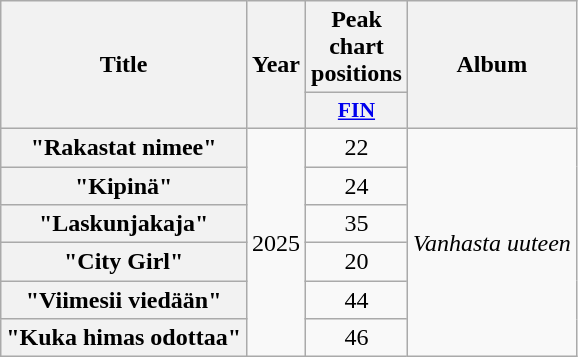<table class="wikitable plainrowheaders" style="text-align:center;">
<tr>
<th scope="col" rowspan="2">Title</th>
<th scope="col" rowspan="2">Year</th>
<th scope="col" colspan="1">Peak chart positions</th>
<th scope="col" rowspan="2">Album</th>
</tr>
<tr>
<th scope="col" style="width:3em;font-size:90%;"><a href='#'>FIN</a><br></th>
</tr>
<tr>
<th scope="row">"Rakastat nimee"</th>
<td rowspan="6">2025</td>
<td>22</td>
<td rowspan="6"><em>Vanhasta uuteen</em></td>
</tr>
<tr>
<th scope="row">"Kipinä"</th>
<td>24</td>
</tr>
<tr>
<th scope="row">"Laskunjakaja"</th>
<td>35</td>
</tr>
<tr>
<th scope="row">"City Girl"</th>
<td>20</td>
</tr>
<tr>
<th scope="row">"Viimesii viedään"</th>
<td>44</td>
</tr>
<tr>
<th scope="row">"Kuka himas odottaa"</th>
<td>46</td>
</tr>
</table>
